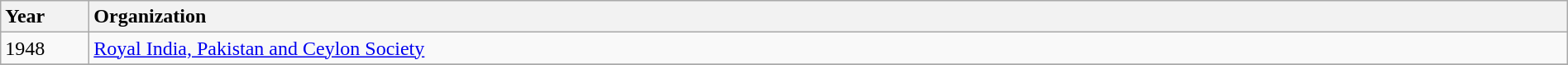<table class="wikitable" style="width:100%">
<tr>
<th style="width:4em;text-align:left">Year</th>
<th style="text-align:left">Organization</th>
</tr>
<tr>
<td>1948</td>
<td><a href='#'>Royal India, Pakistan and Ceylon Society</a></td>
</tr>
<tr>
</tr>
</table>
